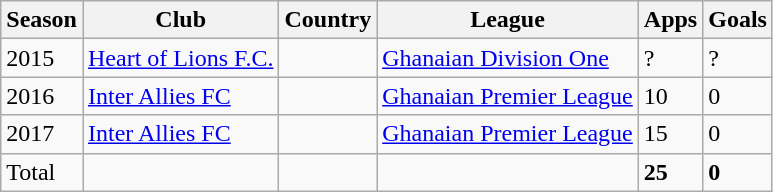<table class="wikitable" border="1">
<tr ---->
<th>Season</th>
<th>Club</th>
<th>Country</th>
<th>League</th>
<th>Apps</th>
<th>Goals</th>
</tr>
<tr>
<td>2015</td>
<td><a href='#'>Heart of Lions F.C.</a></td>
<td></td>
<td><a href='#'>Ghanaian Division One</a></td>
<td>?</td>
<td>?</td>
</tr>
<tr>
<td>2016</td>
<td><a href='#'>Inter Allies FC</a></td>
<td></td>
<td><a href='#'>Ghanaian Premier League</a></td>
<td>10</td>
<td>0</td>
</tr>
<tr>
<td>2017</td>
<td><a href='#'>Inter Allies FC</a></td>
<td></td>
<td><a href='#'>Ghanaian Premier League</a></td>
<td>15</td>
<td>0</td>
</tr>
<tr>
<td>Total</td>
<td></td>
<td></td>
<td></td>
<td><strong>25</strong></td>
<td><strong>0</strong></td>
</tr>
</table>
